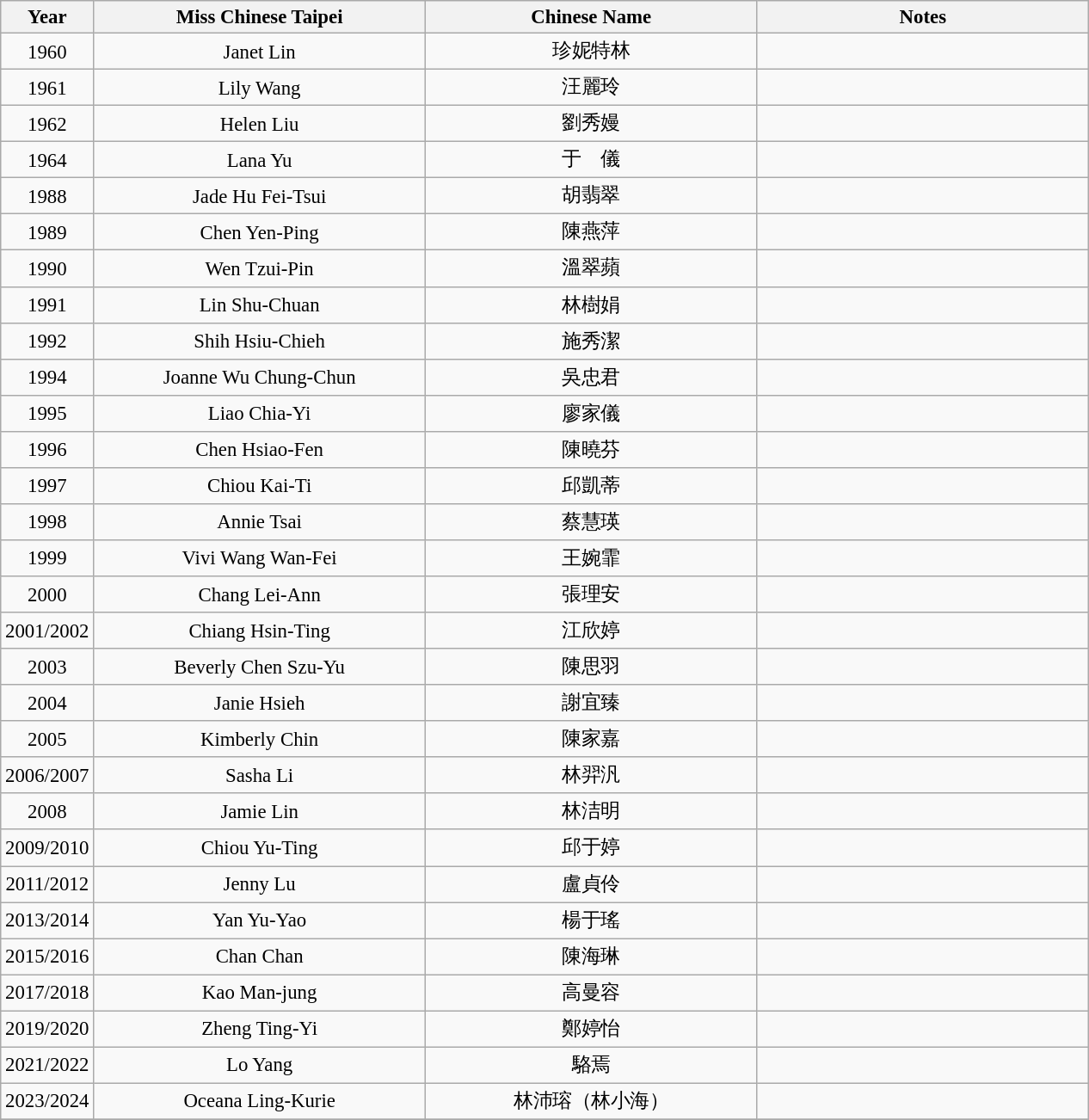<table class="wikitable sortable" style="font-size: 95%; text-align:center">
<tr>
<th width="60">Year</th>
<th width="250">Miss Chinese Taipei</th>
<th width="250">Chinese Name</th>
<th width="250">Notes</th>
</tr>
<tr>
<td>1960</td>
<td>Janet Lin</td>
<td>珍妮特林</td>
<td></td>
</tr>
<tr>
<td>1961</td>
<td>Lily Wang</td>
<td>汪麗玲</td>
<td></td>
</tr>
<tr>
<td>1962</td>
<td>Helen Liu</td>
<td>劉秀嫚</td>
<td></td>
</tr>
<tr>
<td>1964</td>
<td>Lana Yu</td>
<td>于　儀</td>
<td></td>
</tr>
<tr>
<td>1988</td>
<td>Jade Hu Fei-Tsui</td>
<td>胡翡翠</td>
<td></td>
</tr>
<tr>
<td>1989</td>
<td>Chen Yen-Ping</td>
<td>陳燕萍</td>
<td></td>
</tr>
<tr>
<td>1990</td>
<td>Wen Tzui-Pin</td>
<td>溫翠蘋</td>
<td></td>
</tr>
<tr>
<td>1991</td>
<td>Lin Shu-Chuan</td>
<td>林樹娟</td>
<td></td>
</tr>
<tr>
<td>1992</td>
<td>Shih Hsiu-Chieh</td>
<td>施秀潔</td>
<td></td>
</tr>
<tr>
<td>1994</td>
<td>Joanne Wu Chung-Chun</td>
<td>吳忠君</td>
<td></td>
</tr>
<tr>
<td>1995</td>
<td>Liao Chia-Yi</td>
<td>廖家儀</td>
<td></td>
</tr>
<tr>
<td>1996</td>
<td>Chen Hsiao-Fen</td>
<td>陳曉芬</td>
<td></td>
</tr>
<tr>
<td>1997</td>
<td>Chiou Kai-Ti</td>
<td>邱凱蒂</td>
<td></td>
</tr>
<tr>
<td>1998</td>
<td>Annie Tsai</td>
<td>蔡慧瑛</td>
<td></td>
</tr>
<tr>
<td>1999</td>
<td>Vivi Wang Wan-Fei</td>
<td>王婉霏</td>
<td></td>
</tr>
<tr>
<td>2000</td>
<td>Chang Lei-Ann</td>
<td>張理安</td>
<td></td>
</tr>
<tr>
<td>2001/2002</td>
<td>Chiang Hsin-Ting</td>
<td>江欣婷</td>
<td></td>
</tr>
<tr>
<td>2003</td>
<td>Beverly Chen Szu-Yu</td>
<td>陳思羽</td>
<td></td>
</tr>
<tr>
<td>2004</td>
<td>Janie Hsieh</td>
<td>謝宜臻</td>
<td></td>
</tr>
<tr>
<td>2005</td>
<td>Kimberly Chin</td>
<td>陳家嘉</td>
<td></td>
</tr>
<tr>
<td>2006/2007</td>
<td>Sasha Li</td>
<td>林羿汎</td>
<td></td>
</tr>
<tr>
<td>2008</td>
<td>Jamie Lin</td>
<td>林洁明</td>
<td></td>
</tr>
<tr>
<td>2009/2010</td>
<td>Chiou Yu-Ting</td>
<td>邱于婷</td>
<td></td>
</tr>
<tr>
<td>2011/2012</td>
<td>Jenny Lu</td>
<td>盧貞伶</td>
<td></td>
</tr>
<tr>
<td>2013/2014</td>
<td>Yan Yu-Yao</td>
<td>楊于瑤</td>
<td></td>
</tr>
<tr>
<td>2015/2016</td>
<td>Chan Chan</td>
<td>陳海琳</td>
<td></td>
</tr>
<tr>
<td>2017/2018</td>
<td>Kao Man-jung</td>
<td>高曼容</td>
<td></td>
</tr>
<tr>
<td>2019/2020</td>
<td>Zheng Ting-Yi</td>
<td>鄭婷怡</td>
<td></td>
</tr>
<tr>
<td>2021/2022</td>
<td>Lo Yang</td>
<td>駱焉</td>
<td></td>
</tr>
<tr>
<td>2023/2024</td>
<td>Oceana Ling-Kurie</td>
<td>林沛瑢（林小海）</td>
<td></td>
</tr>
<tr>
</tr>
</table>
